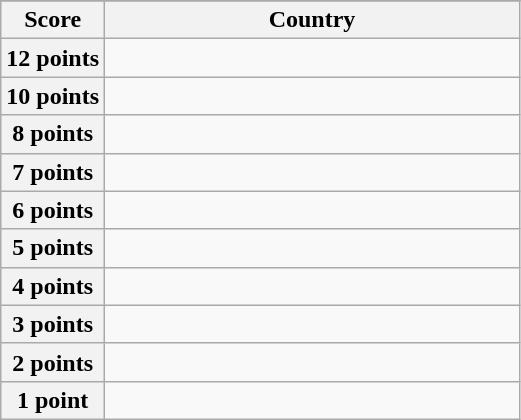<table class="wikitable">
<tr>
</tr>
<tr>
<th scope="col" width="20%">Score</th>
<th scope="col">Country</th>
</tr>
<tr>
<th scope="row">12 points</th>
<td></td>
</tr>
<tr>
<th scope="row">10 points</th>
<td></td>
</tr>
<tr>
<th scope="row">8 points</th>
<td></td>
</tr>
<tr>
<th scope="row">7 points</th>
<td></td>
</tr>
<tr>
<th scope="row">6 points</th>
<td></td>
</tr>
<tr>
<th scope="row">5 points</th>
<td></td>
</tr>
<tr>
<th scope="row">4 points</th>
<td></td>
</tr>
<tr>
<th scope="row">3 points</th>
<td></td>
</tr>
<tr>
<th scope="row">2 points</th>
<td></td>
</tr>
<tr>
<th scope="row">1 point</th>
<td></td>
</tr>
</table>
